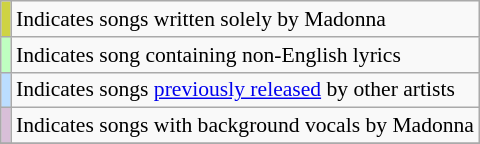<table class="wikitable" style="font-size:90%;">
<tr>
<td style="background-color:#ced343"> </td>
<td>Indicates songs written solely by Madonna</td>
</tr>
<tr>
<th scope=row style="background-color:#BFFFC0"> </th>
<td>Indicates song containing non-English lyrics</td>
</tr>
<tr>
<td style="background-color:#bbddff"> </td>
<td>Indicates songs <a href='#'>previously released</a> by other artists</td>
</tr>
<tr>
<td style="background-color:#D8BFD8"> </td>
<td>Indicates songs with background vocals by Madonna</td>
</tr>
<tr>
</tr>
</table>
